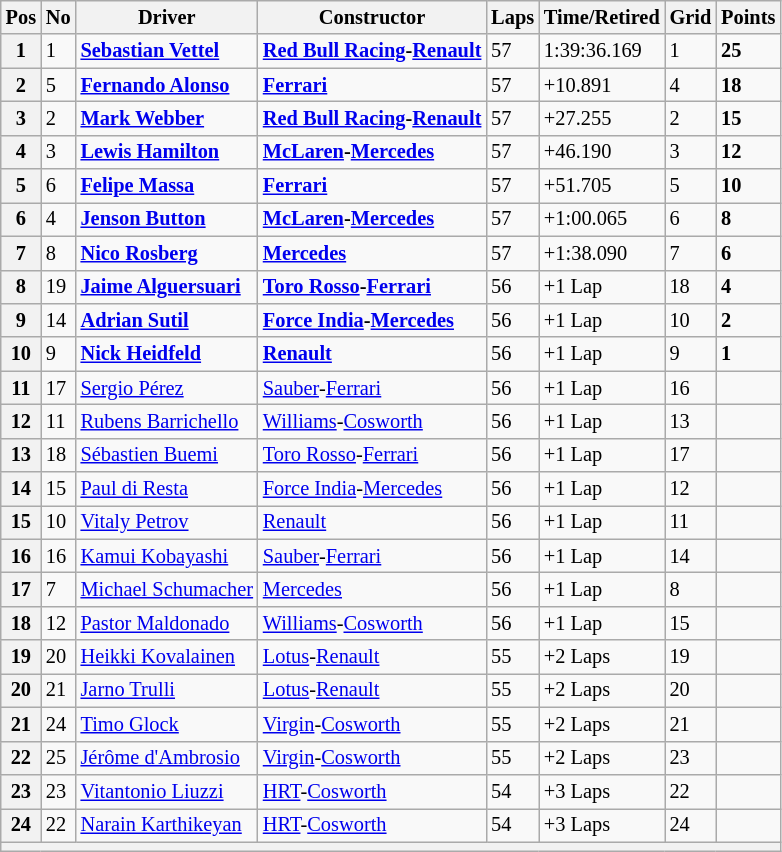<table class="wikitable" style="font-size: 85%">
<tr>
<th>Pos</th>
<th>No</th>
<th>Driver</th>
<th>Constructor</th>
<th>Laps</th>
<th>Time/Retired</th>
<th>Grid</th>
<th>Points</th>
</tr>
<tr>
<th>1</th>
<td>1</td>
<td> <strong><a href='#'>Sebastian Vettel</a></strong></td>
<td><strong><a href='#'>Red Bull Racing</a>-<a href='#'>Renault</a></strong></td>
<td>57</td>
<td>1:39:36.169</td>
<td>1</td>
<td><strong>25</strong></td>
</tr>
<tr>
<th>2</th>
<td>5</td>
<td><strong> <a href='#'>Fernando Alonso</a></strong></td>
<td><strong><a href='#'>Ferrari</a></strong></td>
<td>57</td>
<td>+10.891</td>
<td>4</td>
<td><strong>18</strong></td>
</tr>
<tr>
<th>3</th>
<td>2</td>
<td> <strong><a href='#'>Mark Webber</a></strong></td>
<td><strong><a href='#'>Red Bull Racing</a>-<a href='#'>Renault</a></strong></td>
<td>57</td>
<td>+27.255</td>
<td>2</td>
<td><strong>15</strong></td>
</tr>
<tr>
<th>4</th>
<td>3</td>
<td> <strong><a href='#'>Lewis Hamilton</a></strong></td>
<td><strong><a href='#'>McLaren</a>-<a href='#'>Mercedes</a></strong></td>
<td>57</td>
<td>+46.190</td>
<td>3</td>
<td><strong>12</strong></td>
</tr>
<tr>
<th>5</th>
<td>6</td>
<td> <strong><a href='#'>Felipe Massa</a></strong></td>
<td><strong><a href='#'>Ferrari</a></strong></td>
<td>57</td>
<td>+51.705</td>
<td>5</td>
<td><strong>10</strong></td>
</tr>
<tr>
<th>6</th>
<td>4</td>
<td> <strong><a href='#'>Jenson Button</a></strong></td>
<td><strong><a href='#'>McLaren</a>-<a href='#'>Mercedes</a></strong></td>
<td>57</td>
<td>+1:00.065</td>
<td>6</td>
<td><strong>8</strong></td>
</tr>
<tr>
<th>7</th>
<td>8</td>
<td> <strong><a href='#'>Nico Rosberg</a></strong></td>
<td><strong><a href='#'>Mercedes</a></strong></td>
<td>57</td>
<td>+1:38.090</td>
<td>7</td>
<td><strong>6</strong></td>
</tr>
<tr>
<th>8</th>
<td>19</td>
<td> <strong><a href='#'>Jaime Alguersuari</a></strong></td>
<td><strong><a href='#'>Toro Rosso</a>-<a href='#'>Ferrari</a></strong></td>
<td>56</td>
<td>+1 Lap</td>
<td>18</td>
<td><strong>4</strong></td>
</tr>
<tr>
<th>9</th>
<td>14</td>
<td> <strong><a href='#'>Adrian Sutil</a></strong></td>
<td><strong><a href='#'>Force India</a>-<a href='#'>Mercedes</a></strong></td>
<td>56</td>
<td>+1 Lap</td>
<td>10</td>
<td><strong>2</strong></td>
</tr>
<tr>
<th>10</th>
<td>9</td>
<td> <strong><a href='#'>Nick Heidfeld</a></strong></td>
<td><strong><a href='#'>Renault</a></strong></td>
<td>56</td>
<td>+1 Lap</td>
<td>9</td>
<td><strong>1</strong></td>
</tr>
<tr>
<th>11</th>
<td>17</td>
<td> <a href='#'>Sergio Pérez</a></td>
<td><a href='#'>Sauber</a>-<a href='#'>Ferrari</a></td>
<td>56</td>
<td>+1 Lap</td>
<td>16</td>
<td></td>
</tr>
<tr>
<th>12</th>
<td>11</td>
<td> <a href='#'>Rubens Barrichello</a></td>
<td><a href='#'>Williams</a>-<a href='#'>Cosworth</a></td>
<td>56</td>
<td>+1 Lap</td>
<td>13</td>
<td></td>
</tr>
<tr>
<th>13</th>
<td>18</td>
<td> <a href='#'>Sébastien Buemi</a></td>
<td><a href='#'>Toro Rosso</a>-<a href='#'>Ferrari</a></td>
<td>56</td>
<td>+1 Lap</td>
<td>17</td>
<td></td>
</tr>
<tr>
<th>14</th>
<td>15</td>
<td> <a href='#'>Paul di Resta</a></td>
<td><a href='#'>Force India</a>-<a href='#'>Mercedes</a></td>
<td>56</td>
<td>+1 Lap</td>
<td>12</td>
<td></td>
</tr>
<tr>
<th>15</th>
<td>10</td>
<td> <a href='#'>Vitaly Petrov</a></td>
<td><a href='#'>Renault</a></td>
<td>56</td>
<td>+1 Lap</td>
<td>11</td>
<td></td>
</tr>
<tr>
<th>16</th>
<td>16</td>
<td> <a href='#'>Kamui Kobayashi</a></td>
<td><a href='#'>Sauber</a>-<a href='#'>Ferrari</a></td>
<td>56</td>
<td>+1 Lap</td>
<td>14</td>
<td></td>
</tr>
<tr>
<th>17</th>
<td>7</td>
<td> <a href='#'>Michael Schumacher</a></td>
<td><a href='#'>Mercedes</a></td>
<td>56</td>
<td>+1 Lap</td>
<td>8</td>
<td></td>
</tr>
<tr>
<th>18</th>
<td>12</td>
<td> <a href='#'>Pastor Maldonado</a></td>
<td><a href='#'>Williams</a>-<a href='#'>Cosworth</a></td>
<td>56</td>
<td>+1 Lap</td>
<td>15</td>
<td></td>
</tr>
<tr>
<th>19</th>
<td>20</td>
<td> <a href='#'>Heikki Kovalainen</a></td>
<td><a href='#'>Lotus</a>-<a href='#'>Renault</a></td>
<td>55</td>
<td>+2 Laps</td>
<td>19</td>
<td></td>
</tr>
<tr>
<th>20</th>
<td>21</td>
<td> <a href='#'>Jarno Trulli</a></td>
<td><a href='#'>Lotus</a>-<a href='#'>Renault</a></td>
<td>55</td>
<td>+2 Laps</td>
<td>20</td>
<td></td>
</tr>
<tr>
<th>21</th>
<td>24</td>
<td> <a href='#'>Timo Glock</a></td>
<td><a href='#'>Virgin</a>-<a href='#'>Cosworth</a></td>
<td>55</td>
<td>+2 Laps</td>
<td>21</td>
<td></td>
</tr>
<tr>
<th>22</th>
<td>25</td>
<td> <a href='#'>Jérôme d'Ambrosio</a></td>
<td><a href='#'>Virgin</a>-<a href='#'>Cosworth</a></td>
<td>55</td>
<td>+2 Laps</td>
<td>23</td>
<td></td>
</tr>
<tr>
<th>23</th>
<td>23</td>
<td> <a href='#'>Vitantonio Liuzzi</a></td>
<td><a href='#'>HRT</a>-<a href='#'>Cosworth</a></td>
<td>54</td>
<td>+3 Laps</td>
<td>22</td>
<td></td>
</tr>
<tr>
<th>24</th>
<td>22</td>
<td> <a href='#'>Narain Karthikeyan</a></td>
<td><a href='#'>HRT</a>-<a href='#'>Cosworth</a></td>
<td>54</td>
<td>+3 Laps</td>
<td>24</td>
<td></td>
</tr>
<tr>
<th colspan="8"></th>
</tr>
</table>
